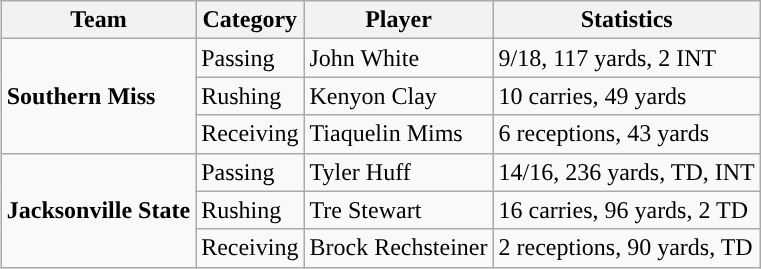<table class="wikitable" style="float: right;">
<tr>
<th>Team</th>
<th>Category</th>
<th>Player</th>
<th>Statistics</th>
</tr>
<tr>
<td rowspan=3><strong>Southern Miss</strong></td>
<td>Passing</td>
<td>John White</td>
<td>9/18, 117 yards, 2 INT</td>
</tr>
<tr>
<td>Rushing</td>
<td>Kenyon Clay</td>
<td>10 carries, 49 yards</td>
</tr>
<tr>
<td>Receiving</td>
<td>Tiaquelin Mims</td>
<td>6 receptions, 43 yards</td>
</tr>
<tr>
<td rowspan=3><strong>Jacksonville State</strong></td>
<td>Passing</td>
<td>Tyler Huff</td>
<td>14/16, 236 yards, TD, INT</td>
</tr>
<tr>
<td>Rushing</td>
<td>Tre Stewart</td>
<td>16 carries, 96 yards, 2 TD</td>
</tr>
<tr>
<td>Receiving</td>
<td>Brock Rechsteiner</td>
<td>2 receptions, 90 yards, TD</td>
</tr>
</table>
